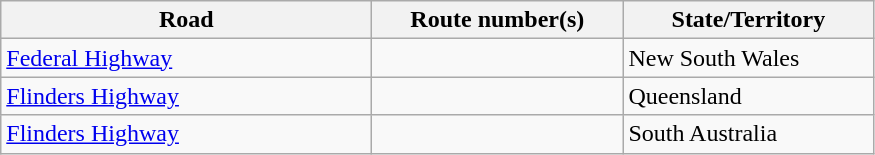<table class=wikitable>
<tr>
<th style="width:15em;">Road</th>
<th style="width:10em;">Route number(s)</th>
<th style="width:10em;">State/Territory</th>
</tr>
<tr>
<td><a href='#'>Federal Highway</a></td>
<td> </td>
<td>New South Wales</td>
</tr>
<tr>
<td><a href='#'>Flinders Highway</a></td>
<td></td>
<td>Queensland</td>
</tr>
<tr>
<td><a href='#'>Flinders Highway</a></td>
<td></td>
<td>South Australia</td>
</tr>
</table>
